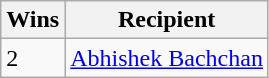<table class="wikitable">
<tr>
<th>Wins</th>
<th>Recipient</th>
</tr>
<tr>
<td>2</td>
<td><a href='#'>Abhishek Bachchan</a></td>
</tr>
</table>
